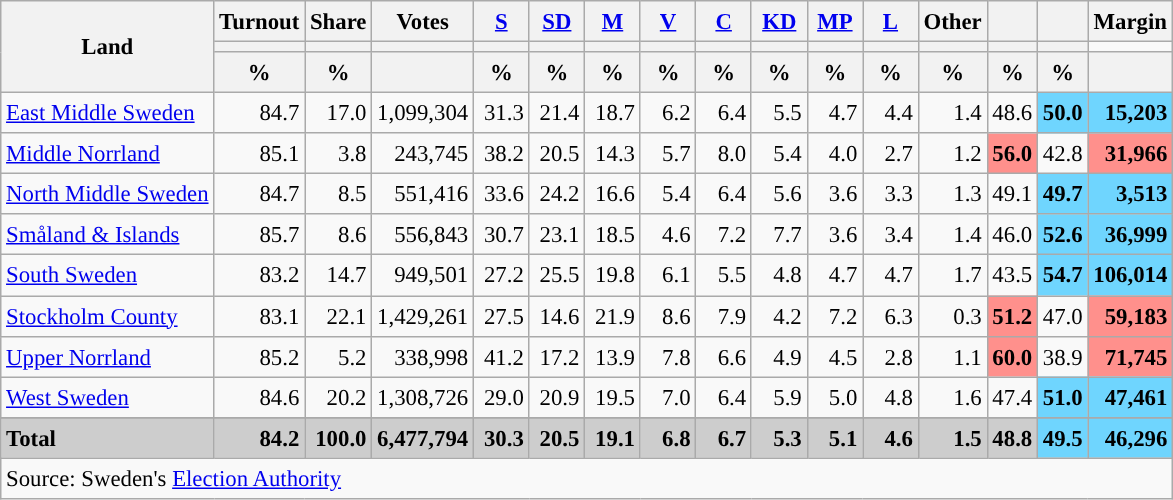<table class="wikitable sortable" style="text-align:right; font-size:95%; line-height:20px;">
<tr>
<th rowspan="3">Land</th>
<th>Turnout</th>
<th>Share</th>
<th>Votes</th>
<th width="30px" class="unsortable"><a href='#'>S</a></th>
<th width="30px" class="unsortable"><a href='#'>SD</a></th>
<th width="30px" class="unsortable"><a href='#'>M</a></th>
<th width="30px" class="unsortable"><a href='#'>V</a></th>
<th width="30px" class="unsortable"><a href='#'>C</a></th>
<th width="30px" class="unsortable"><a href='#'>KD</a></th>
<th width="30px" class="unsortable"><a href='#'>MP</a></th>
<th width="30px" class="unsortable"><a href='#'>L</a></th>
<th width="30px" class="unsortable">Other</th>
<th></th>
<th></th>
<th>Margin</th>
</tr>
<tr>
<th></th>
<th></th>
<th></th>
<th style="background:"></th>
<th style="background:"></th>
<th style="background:"></th>
<th style="background:"></th>
<th style="background:"></th>
<th style="background:"></th>
<th style="background:"></th>
<th style="background:"></th>
<th style="background:"></th>
<th style="background:"></th>
<th style="background:"></th>
</tr>
<tr>
<th data-sort-type="number">%</th>
<th data-sort-type="number">%</th>
<th></th>
<th data-sort-type="number">%</th>
<th data-sort-type="number">%</th>
<th data-sort-type="number">%</th>
<th data-sort-type="number">%</th>
<th data-sort-type="number">%</th>
<th data-sort-type="number">%</th>
<th data-sort-type="number">%</th>
<th data-sort-type="number">%</th>
<th data-sort-type="number">%</th>
<th data-sort-type="number">%</th>
<th data-sort-type="number">%</th>
<th data-sort-type="number"></th>
</tr>
<tr>
<td align="left"><a href='#'>East Middle Sweden</a></td>
<td>84.7</td>
<td>17.0</td>
<td>1,099,304</td>
<td>31.3</td>
<td>21.4</td>
<td>18.7</td>
<td>6.2</td>
<td>6.4</td>
<td>5.5</td>
<td>4.7</td>
<td>4.4</td>
<td>1.4</td>
<td>48.6</td>
<td bgcolor=#6fd5fe><strong>50.0</strong></td>
<td bgcolor=#6fd5fe><strong>15,203</strong></td>
</tr>
<tr>
<td align="left"><a href='#'>Middle Norrland</a></td>
<td>85.1</td>
<td>3.8</td>
<td>243,745</td>
<td>38.2</td>
<td>20.5</td>
<td>14.3</td>
<td>5.7</td>
<td>8.0</td>
<td>5.4</td>
<td>4.0</td>
<td>2.7</td>
<td>1.2</td>
<td bgcolor=#ff908c><strong>56.0</strong></td>
<td>42.8</td>
<td bgcolor=#ff908c><strong>31,966</strong></td>
</tr>
<tr>
<td align="left"><a href='#'>North Middle Sweden</a></td>
<td>84.7</td>
<td>8.5</td>
<td>551,416</td>
<td>33.6</td>
<td>24.2</td>
<td>16.6</td>
<td>5.4</td>
<td>6.4</td>
<td>5.6</td>
<td>3.6</td>
<td>3.3</td>
<td>1.3</td>
<td>49.1</td>
<td bgcolor=#6fd5fe><strong>49.7</strong></td>
<td bgcolor=#6fd5fe><strong>3,513</strong></td>
</tr>
<tr>
<td align="left"><a href='#'>Småland & Islands</a></td>
<td>85.7</td>
<td>8.6</td>
<td>556,843</td>
<td>30.7</td>
<td>23.1</td>
<td>18.5</td>
<td>4.6</td>
<td>7.2</td>
<td>7.7</td>
<td>3.6</td>
<td>3.4</td>
<td>1.4</td>
<td>46.0</td>
<td bgcolor=#6fd5fe><strong>52.6</strong></td>
<td bgcolor=#6fd5fe><strong>36,999</strong></td>
</tr>
<tr>
<td align="left"><a href='#'>South Sweden</a></td>
<td>83.2</td>
<td>14.7</td>
<td>949,501</td>
<td>27.2</td>
<td>25.5</td>
<td>19.8</td>
<td>6.1</td>
<td>5.5</td>
<td>4.8</td>
<td>4.7</td>
<td>4.7</td>
<td>1.7</td>
<td>43.5</td>
<td bgcolor=#6fd5fe><strong>54.7</strong></td>
<td bgcolor=#6fd5fe><strong>106,014</strong></td>
</tr>
<tr>
<td align="left"><a href='#'>Stockholm County</a></td>
<td>83.1</td>
<td>22.1</td>
<td>1,429,261</td>
<td>27.5</td>
<td>14.6</td>
<td>21.9</td>
<td>8.6</td>
<td>7.9</td>
<td>4.2</td>
<td>7.2</td>
<td>6.3</td>
<td>0.3</td>
<td bgcolor=#ff908c><strong>51.2</strong></td>
<td>47.0</td>
<td bgcolor=#ff908c><strong>59,183</strong></td>
</tr>
<tr>
<td align="left"><a href='#'>Upper Norrland</a></td>
<td>85.2</td>
<td>5.2</td>
<td>338,998</td>
<td>41.2</td>
<td>17.2</td>
<td>13.9</td>
<td>7.8</td>
<td>6.6</td>
<td>4.9</td>
<td>4.5</td>
<td>2.8</td>
<td>1.1</td>
<td bgcolor=#ff908c><strong>60.0</strong></td>
<td>38.9</td>
<td bgcolor=#ff908c><strong>71,745</strong></td>
</tr>
<tr>
<td align="left"><a href='#'>West Sweden</a></td>
<td>84.6</td>
<td>20.2</td>
<td>1,308,726</td>
<td>29.0</td>
<td>20.9</td>
<td>19.5</td>
<td>7.0</td>
<td>6.4</td>
<td>5.9</td>
<td>5.0</td>
<td>4.8</td>
<td>1.6</td>
<td>47.4</td>
<td bgcolor=#6fd5fe><strong>51.0</strong></td>
<td bgcolor=#6fd5fe><strong>47,461</strong></td>
</tr>
<tr>
</tr>
<tr style="background:#CDCDCD;">
<td align="left"><strong>Total</strong></td>
<td><strong>84.2</strong></td>
<td><strong>100.0</strong></td>
<td><strong>6,477,794</strong></td>
<td><strong>30.3</strong></td>
<td><strong>20.5</strong></td>
<td><strong>19.1</strong></td>
<td><strong>6.8</strong></td>
<td><strong>6.7</strong></td>
<td><strong>5.3</strong></td>
<td><strong>5.1</strong></td>
<td><strong>4.6</strong></td>
<td><strong>1.5</strong></td>
<td><strong>48.8</strong></td>
<td bgcolor=#6fd5fe><strong>49.5</strong></td>
<td bgcolor=#6fd5fe><strong>46,296</strong></td>
</tr>
<tr>
<td colspan="16" align="left">Source: Sweden's <a href='#'>Election Authority</a></td>
</tr>
</table>
